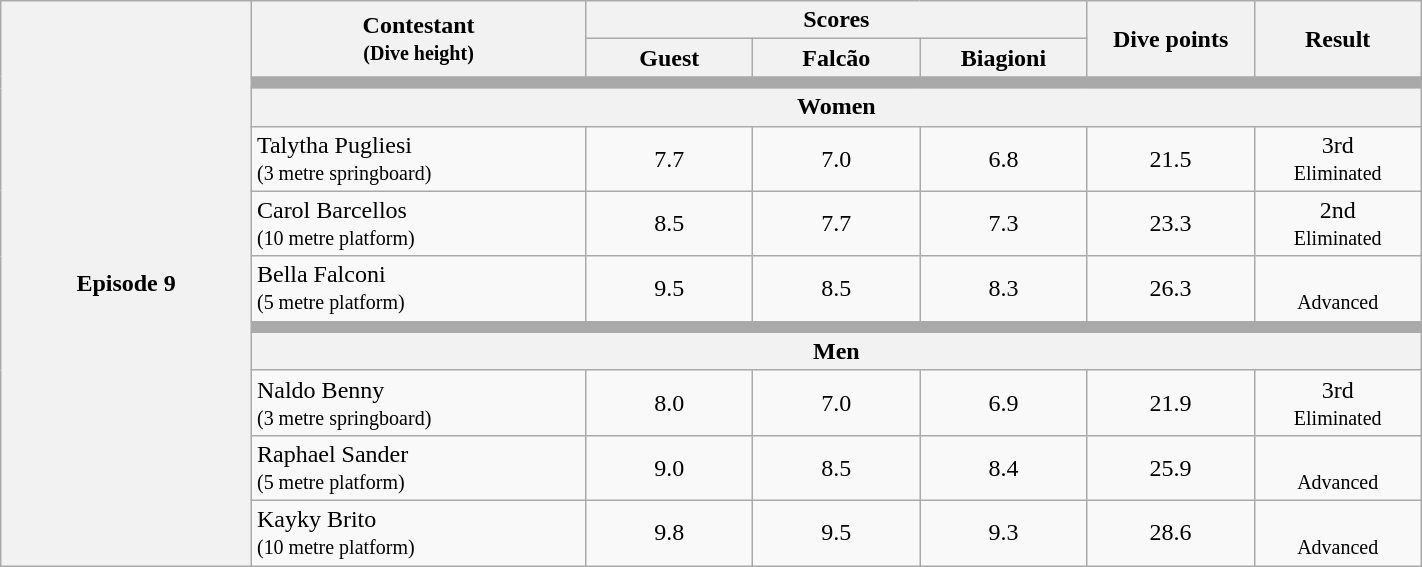<table class="wikitable" style="text-align:center; width:75%;">
<tr>
<th rowspan=12 style="width:15%;">Episode 9<br><small></small></th>
<th rowspan=02 style="width:20%;">Contestant<br><small>(Dive height)</small></th>
<th colspan=03 style="width:30%;">Scores</th>
<th rowspan=02 style="width:10%;">Dive points</th>
<th rowspan=02 style="width:10%;">Result</th>
</tr>
<tr>
<th style="width:10%;">Guest</th>
<th style="width:10%;">Falcão</th>
<th style="width:10%;">Biagioni</th>
</tr>
<tr>
<td colspan=6 bgcolor="#A9A9A9"></td>
</tr>
<tr>
<th colspan=6>Women</th>
</tr>
<tr>
<td align="left">Talytha Pugliesi<br><small>(3 metre springboard)</small></td>
<td>7.7</td>
<td>7.0</td>
<td>6.8</td>
<td>21.5</td>
<td>3rd<br><small>Eliminated</small></td>
</tr>
<tr>
<td align="left">Carol Barcellos<br><small>(10 metre platform)</small></td>
<td>8.5</td>
<td>7.7</td>
<td>7.3</td>
<td>23.3</td>
<td>2nd<br><small>Eliminated</small></td>
</tr>
<tr>
<td align="left">Bella Falconi<br><small>(5 metre platform)</small></td>
<td>9.5</td>
<td>8.5</td>
<td>8.3</td>
<td>26.3</td>
<td><br><small>Advanced</small></td>
</tr>
<tr>
<td colspan=6 bgcolor="#A9A9A9"></td>
</tr>
<tr>
<th colspan=6>Men</th>
</tr>
<tr>
<td align="left">Naldo Benny<br><small>(3 metre springboard)</small></td>
<td>8.0</td>
<td>7.0</td>
<td>6.9</td>
<td>21.9</td>
<td>3rd<br><small>Eliminated</small></td>
</tr>
<tr>
<td align="left">Raphael Sander<br><small>(5 metre platform)</small></td>
<td>9.0</td>
<td>8.5</td>
<td>8.4</td>
<td>25.9</td>
<td><br><small>Advanced</small></td>
</tr>
<tr>
<td align="left">Kayky Brito<br><small>(10 metre platform)</small></td>
<td>9.8</td>
<td>9.5</td>
<td>9.3</td>
<td>28.6</td>
<td><br><small>Advanced</small></td>
</tr>
</table>
